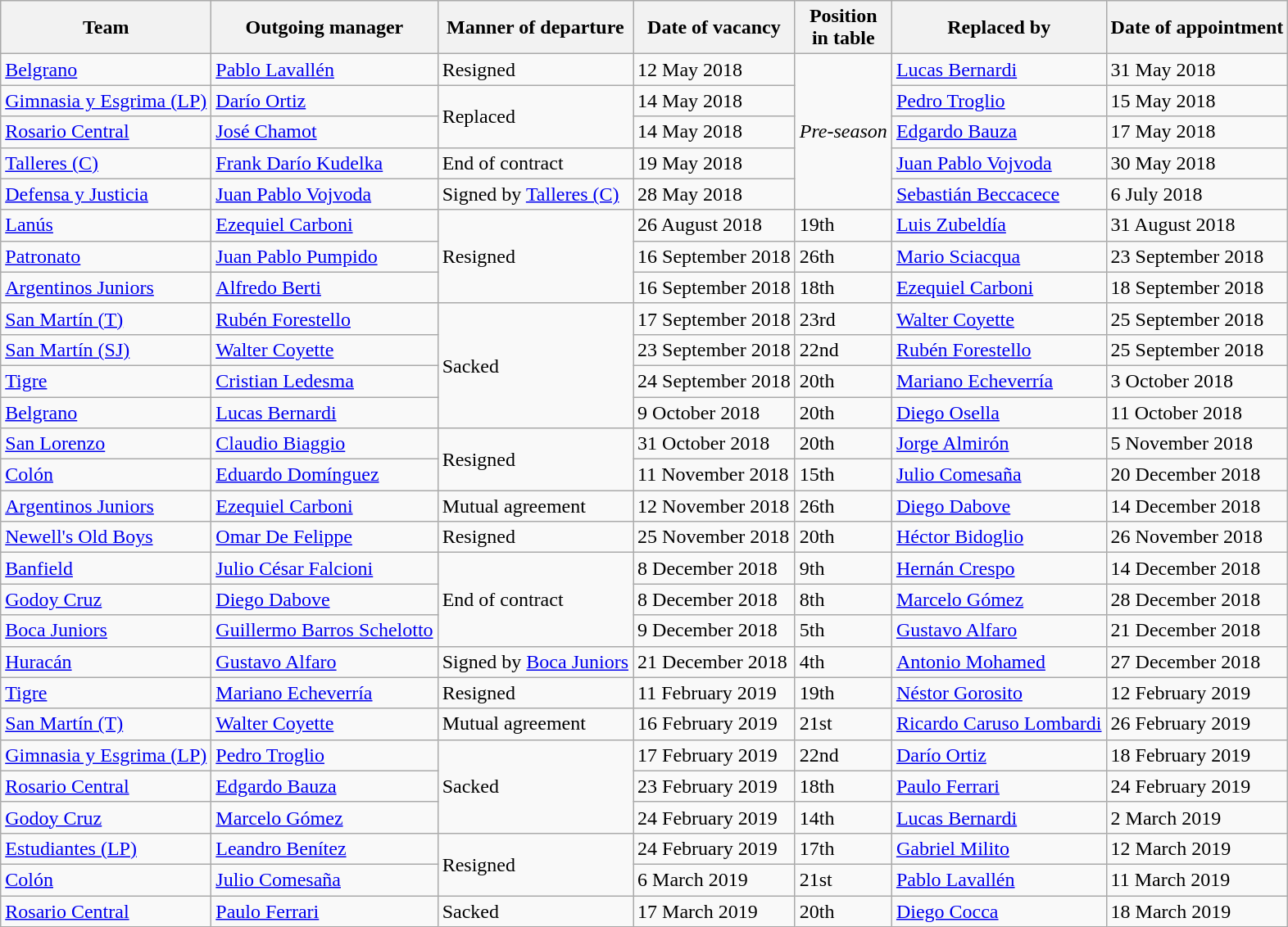<table class="wikitable">
<tr>
<th>Team</th>
<th>Outgoing manager</th>
<th>Manner of departure</th>
<th>Date of vacancy</th>
<th>Position<br>in table</th>
<th>Replaced by</th>
<th>Date of appointment</th>
</tr>
<tr>
<td><a href='#'>Belgrano</a></td>
<td> <a href='#'>Pablo Lavallén</a></td>
<td>Resigned</td>
<td>12 May 2018</td>
<td rowspan=5><em>Pre-season</em></td>
<td> <a href='#'>Lucas Bernardi</a> </td>
<td>31 May 2018</td>
</tr>
<tr>
<td><a href='#'>Gimnasia y Esgrima (LP)</a></td>
<td> <a href='#'>Darío Ortiz</a></td>
<td rowspan=2>Replaced</td>
<td>14 May 2018</td>
<td> <a href='#'>Pedro Troglio</a></td>
<td>15 May 2018</td>
</tr>
<tr>
<td><a href='#'>Rosario Central</a></td>
<td> <a href='#'>José Chamot</a></td>
<td>14 May 2018</td>
<td> <a href='#'>Edgardo Bauza</a></td>
<td>17 May 2018</td>
</tr>
<tr>
<td><a href='#'>Talleres (C)</a></td>
<td> <a href='#'>Frank Darío Kudelka</a></td>
<td>End of contract</td>
<td>19 May 2018</td>
<td> <a href='#'>Juan Pablo Vojvoda</a></td>
<td>30 May 2018</td>
</tr>
<tr>
<td><a href='#'>Defensa y Justicia</a></td>
<td> <a href='#'>Juan Pablo Vojvoda</a></td>
<td>Signed by <a href='#'>Talleres (C)</a></td>
<td>28 May 2018</td>
<td> <a href='#'>Sebastián Beccacece</a></td>
<td>6 July 2018</td>
</tr>
<tr>
<td><a href='#'>Lanús</a></td>
<td> <a href='#'>Ezequiel Carboni</a></td>
<td rowspan=3>Resigned</td>
<td>26 August 2018</td>
<td>19th</td>
<td> <a href='#'>Luis Zubeldía</a> </td>
<td>31 August 2018</td>
</tr>
<tr>
<td><a href='#'>Patronato</a></td>
<td> <a href='#'>Juan Pablo Pumpido</a></td>
<td>16 September 2018</td>
<td>26th</td>
<td> <a href='#'>Mario Sciacqua</a> </td>
<td>23 September 2018</td>
</tr>
<tr>
<td><a href='#'>Argentinos Juniors</a></td>
<td> <a href='#'>Alfredo Berti</a></td>
<td>16 September 2018</td>
<td>18th</td>
<td> <a href='#'>Ezequiel Carboni</a></td>
<td>18 September 2018</td>
</tr>
<tr>
<td><a href='#'>San Martín (T)</a></td>
<td> <a href='#'>Rubén Forestello</a></td>
<td rowspan=4>Sacked</td>
<td>17 September 2018</td>
<td>23rd</td>
<td> <a href='#'>Walter Coyette</a> </td>
<td>25 September 2018</td>
</tr>
<tr>
<td><a href='#'>San Martín (SJ)</a></td>
<td> <a href='#'>Walter Coyette</a></td>
<td>23 September 2018</td>
<td>22nd</td>
<td> <a href='#'>Rubén Forestello</a></td>
<td>25 September 2018</td>
</tr>
<tr>
<td><a href='#'>Tigre</a></td>
<td> <a href='#'>Cristian Ledesma</a></td>
<td>24 September 2018</td>
<td>20th</td>
<td> <a href='#'>Mariano Echeverría</a> </td>
<td>3 October 2018</td>
</tr>
<tr>
<td><a href='#'>Belgrano</a></td>
<td> <a href='#'>Lucas Bernardi</a></td>
<td>9 October 2018</td>
<td>20th</td>
<td> <a href='#'>Diego Osella</a></td>
<td>11 October 2018</td>
</tr>
<tr>
<td><a href='#'>San Lorenzo</a></td>
<td> <a href='#'>Claudio Biaggio</a></td>
<td rowspan=2>Resigned</td>
<td>31 October 2018</td>
<td>20th</td>
<td> <a href='#'>Jorge Almirón</a> </td>
<td>5 November 2018</td>
</tr>
<tr>
<td><a href='#'>Colón</a></td>
<td> <a href='#'>Eduardo Domínguez</a></td>
<td>11 November 2018</td>
<td>15th</td>
<td> <a href='#'>Julio Comesaña</a> </td>
<td>20 December 2018</td>
</tr>
<tr>
<td><a href='#'>Argentinos Juniors</a></td>
<td> <a href='#'>Ezequiel Carboni</a></td>
<td>Mutual agreement</td>
<td>12 November 2018</td>
<td>26th</td>
<td> <a href='#'>Diego Dabove</a> </td>
<td>14 December 2018</td>
</tr>
<tr>
<td><a href='#'>Newell's Old Boys</a></td>
<td> <a href='#'>Omar De Felippe</a></td>
<td>Resigned</td>
<td>25 November 2018</td>
<td>20th</td>
<td> <a href='#'>Héctor Bidoglio</a> </td>
<td>26 November 2018</td>
</tr>
<tr>
<td><a href='#'>Banfield</a></td>
<td> <a href='#'>Julio César Falcioni</a></td>
<td rowspan=3>End of contract</td>
<td>8 December 2018</td>
<td>9th</td>
<td> <a href='#'>Hernán Crespo</a></td>
<td>14 December 2018</td>
</tr>
<tr>
<td><a href='#'>Godoy Cruz</a></td>
<td> <a href='#'>Diego Dabove</a></td>
<td>8 December 2018</td>
<td>8th</td>
<td> <a href='#'>Marcelo Gómez</a></td>
<td>28 December 2018</td>
</tr>
<tr>
<td><a href='#'>Boca Juniors</a></td>
<td> <a href='#'>Guillermo Barros Schelotto</a></td>
<td>9 December 2018</td>
<td>5th</td>
<td> <a href='#'>Gustavo Alfaro</a></td>
<td>21 December 2018</td>
</tr>
<tr>
<td><a href='#'>Huracán</a></td>
<td> <a href='#'>Gustavo Alfaro</a></td>
<td>Signed by <a href='#'>Boca Juniors</a></td>
<td>21 December 2018</td>
<td>4th</td>
<td> <a href='#'>Antonio Mohamed</a></td>
<td>27 December 2018</td>
</tr>
<tr>
<td><a href='#'>Tigre</a></td>
<td> <a href='#'>Mariano Echeverría</a></td>
<td>Resigned</td>
<td>11 February 2019</td>
<td>19th</td>
<td> <a href='#'>Néstor Gorosito</a></td>
<td>12 February 2019</td>
</tr>
<tr>
<td><a href='#'>San Martín (T)</a></td>
<td> <a href='#'>Walter Coyette</a></td>
<td>Mutual agreement</td>
<td>16 February 2019</td>
<td>21st</td>
<td> <a href='#'>Ricardo Caruso Lombardi</a> </td>
<td>26 February 2019</td>
</tr>
<tr>
<td><a href='#'>Gimnasia y Esgrima (LP)</a></td>
<td> <a href='#'>Pedro Troglio</a></td>
<td rowspan=3>Sacked</td>
<td>17 February 2019</td>
<td>22nd</td>
<td> <a href='#'>Darío Ortiz</a></td>
<td>18 February 2019</td>
</tr>
<tr>
<td><a href='#'>Rosario Central</a></td>
<td> <a href='#'>Edgardo Bauza</a></td>
<td>23 February 2019</td>
<td>18th</td>
<td> <a href='#'>Paulo Ferrari</a></td>
<td>24 February 2019</td>
</tr>
<tr>
<td><a href='#'>Godoy Cruz</a></td>
<td> <a href='#'>Marcelo Gómez</a></td>
<td>24 February 2019</td>
<td>14th</td>
<td> <a href='#'>Lucas Bernardi</a> </td>
<td>2 March 2019</td>
</tr>
<tr>
<td><a href='#'>Estudiantes (LP)</a></td>
<td> <a href='#'>Leandro Benítez</a></td>
<td rowspan=2>Resigned</td>
<td>24 February 2019</td>
<td>17th</td>
<td> <a href='#'>Gabriel Milito</a> </td>
<td>12 March 2019</td>
</tr>
<tr>
<td><a href='#'>Colón</a></td>
<td> <a href='#'>Julio Comesaña</a></td>
<td>6 March 2019</td>
<td>21st</td>
<td> <a href='#'>Pablo Lavallén</a> </td>
<td>11 March 2019</td>
</tr>
<tr>
<td><a href='#'>Rosario Central</a></td>
<td> <a href='#'>Paulo Ferrari</a></td>
<td>Sacked</td>
<td>17 March 2019</td>
<td>20th</td>
<td> <a href='#'>Diego Cocca</a></td>
<td>18 March 2019</td>
</tr>
</table>
